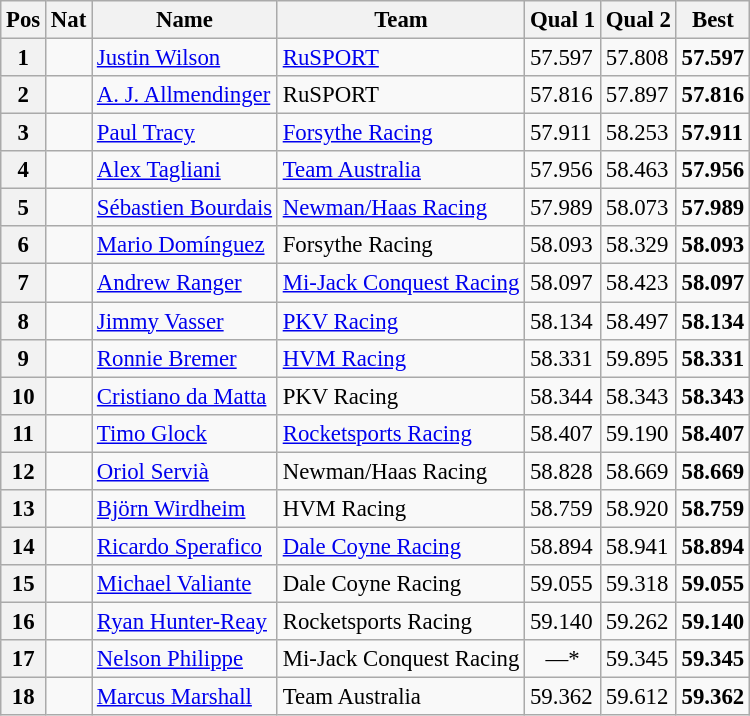<table class="wikitable" style="font-size: 95%;">
<tr>
<th>Pos</th>
<th>Nat</th>
<th>Name</th>
<th>Team</th>
<th>Qual 1</th>
<th>Qual 2</th>
<th>Best</th>
</tr>
<tr>
<th>1</th>
<td></td>
<td><a href='#'>Justin Wilson</a></td>
<td><a href='#'>RuSPORT</a></td>
<td>57.597</td>
<td>57.808</td>
<td><strong>57.597</strong></td>
</tr>
<tr>
<th>2</th>
<td></td>
<td><a href='#'>A. J. Allmendinger</a></td>
<td>RuSPORT</td>
<td>57.816</td>
<td>57.897</td>
<td><strong>57.816</strong></td>
</tr>
<tr>
<th>3</th>
<td></td>
<td><a href='#'>Paul Tracy</a></td>
<td><a href='#'>Forsythe Racing</a></td>
<td>57.911</td>
<td>58.253</td>
<td><strong>57.911</strong></td>
</tr>
<tr>
<th>4</th>
<td></td>
<td><a href='#'>Alex Tagliani</a></td>
<td><a href='#'>Team Australia</a></td>
<td>57.956</td>
<td>58.463</td>
<td><strong>57.956</strong></td>
</tr>
<tr>
<th>5</th>
<td></td>
<td><a href='#'>Sébastien Bourdais</a></td>
<td><a href='#'>Newman/Haas Racing</a></td>
<td>57.989</td>
<td>58.073</td>
<td><strong>57.989</strong></td>
</tr>
<tr>
<th>6</th>
<td></td>
<td><a href='#'>Mario Domínguez</a></td>
<td>Forsythe Racing</td>
<td>58.093</td>
<td>58.329</td>
<td><strong>58.093</strong></td>
</tr>
<tr>
<th>7</th>
<td></td>
<td><a href='#'>Andrew Ranger</a></td>
<td><a href='#'>Mi-Jack Conquest Racing</a></td>
<td>58.097</td>
<td>58.423</td>
<td><strong>58.097</strong></td>
</tr>
<tr>
<th>8</th>
<td></td>
<td><a href='#'>Jimmy Vasser</a></td>
<td><a href='#'>PKV Racing</a></td>
<td>58.134</td>
<td>58.497</td>
<td><strong>58.134</strong></td>
</tr>
<tr>
<th>9</th>
<td></td>
<td><a href='#'>Ronnie Bremer</a></td>
<td><a href='#'>HVM Racing</a></td>
<td>58.331</td>
<td>59.895</td>
<td><strong>58.331</strong></td>
</tr>
<tr>
<th>10</th>
<td></td>
<td><a href='#'>Cristiano da Matta</a></td>
<td>PKV Racing</td>
<td>58.344</td>
<td>58.343</td>
<td><strong>58.343</strong></td>
</tr>
<tr>
<th>11</th>
<td></td>
<td><a href='#'>Timo Glock</a></td>
<td><a href='#'>Rocketsports Racing</a></td>
<td>58.407</td>
<td>59.190</td>
<td><strong>58.407</strong></td>
</tr>
<tr>
<th>12</th>
<td></td>
<td><a href='#'>Oriol Servià</a></td>
<td>Newman/Haas Racing</td>
<td>58.828</td>
<td>58.669</td>
<td><strong>58.669</strong></td>
</tr>
<tr>
<th>13</th>
<td></td>
<td><a href='#'>Björn Wirdheim</a></td>
<td>HVM Racing</td>
<td>58.759</td>
<td>58.920</td>
<td><strong>58.759</strong></td>
</tr>
<tr>
<th>14</th>
<td></td>
<td><a href='#'>Ricardo Sperafico</a></td>
<td><a href='#'>Dale Coyne Racing</a></td>
<td>58.894</td>
<td>58.941</td>
<td><strong>58.894</strong></td>
</tr>
<tr>
<th>15</th>
<td></td>
<td><a href='#'>Michael Valiante</a></td>
<td>Dale Coyne Racing</td>
<td>59.055</td>
<td>59.318</td>
<td><strong>59.055</strong></td>
</tr>
<tr>
<th>16</th>
<td></td>
<td><a href='#'>Ryan Hunter-Reay</a></td>
<td>Rocketsports Racing</td>
<td>59.140</td>
<td>59.262</td>
<td><strong>59.140</strong></td>
</tr>
<tr>
<th>17</th>
<td></td>
<td><a href='#'>Nelson Philippe</a></td>
<td>Mi-Jack Conquest Racing</td>
<td align="center">—*</td>
<td>59.345</td>
<td><strong>59.345</strong></td>
</tr>
<tr>
<th>18</th>
<td></td>
<td><a href='#'>Marcus Marshall</a></td>
<td>Team Australia</td>
<td>59.362</td>
<td>59.612</td>
<td><strong>59.362</strong></td>
</tr>
</table>
